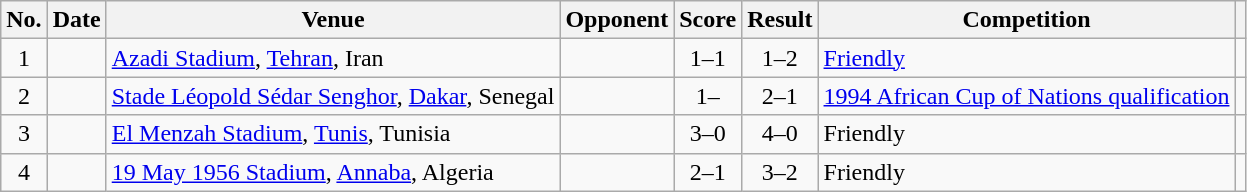<table class="wikitable sortable">
<tr>
<th scope="col">No.</th>
<th scope="col">Date</th>
<th scope="col">Venue</th>
<th scope="col">Opponent</th>
<th scope="col">Score</th>
<th scope="col">Result</th>
<th scope="col">Competition</th>
<th scope="col" class="unsortable"></th>
</tr>
<tr>
<td style="text-align:center">1</td>
<td></td>
<td><a href='#'>Azadi Stadium</a>, <a href='#'>Tehran</a>, Iran</td>
<td></td>
<td style="text-align:center">1–1</td>
<td style="text-align:center">1–2</td>
<td><a href='#'>Friendly</a></td>
<td></td>
</tr>
<tr>
<td style="text-align:center">2</td>
<td></td>
<td><a href='#'>Stade Léopold Sédar Senghor</a>, <a href='#'>Dakar</a>, Senegal</td>
<td></td>
<td style="text-align:center">1–</td>
<td style="text-align:center">2–1</td>
<td><a href='#'>1994 African Cup of Nations qualification</a></td>
<td></td>
</tr>
<tr>
<td style="text-align:center">3</td>
<td></td>
<td><a href='#'>El Menzah Stadium</a>, <a href='#'>Tunis</a>, Tunisia</td>
<td></td>
<td style="text-align:center">3–0</td>
<td style="text-align:center">4–0</td>
<td>Friendly</td>
<td></td>
</tr>
<tr>
<td style="text-align:center">4</td>
<td></td>
<td><a href='#'>19 May 1956 Stadium</a>, <a href='#'>Annaba</a>, Algeria</td>
<td></td>
<td style="text-align:center">2–1</td>
<td style="text-align:center">3–2</td>
<td>Friendly</td>
<td></td>
</tr>
</table>
